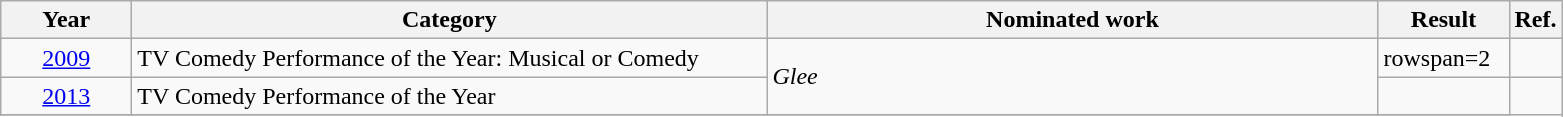<table class=wikitable>
<tr>
<th scope="col" style="width:5em;">Year</th>
<th scope="col" style="width:26em;">Category</th>
<th scope="col" style="width:25em;">Nominated work</th>
<th scope="col" style="width:5em;">Result</th>
<th>Ref.</th>
</tr>
<tr>
<td style="text-align:center;"><a href='#'>2009</a></td>
<td>TV Comedy Performance of the Year: Musical or Comedy</td>
<td rowspan=2><em>Glee</em></td>
<td>rowspan=2 </td>
<td style="text-align:center;"></td>
</tr>
<tr>
<td style="text-align:center;"><a href='#'>2013</a></td>
<td>TV Comedy Performance of the Year</td>
<td style="text-align:center;"></td>
</tr>
<tr>
</tr>
</table>
